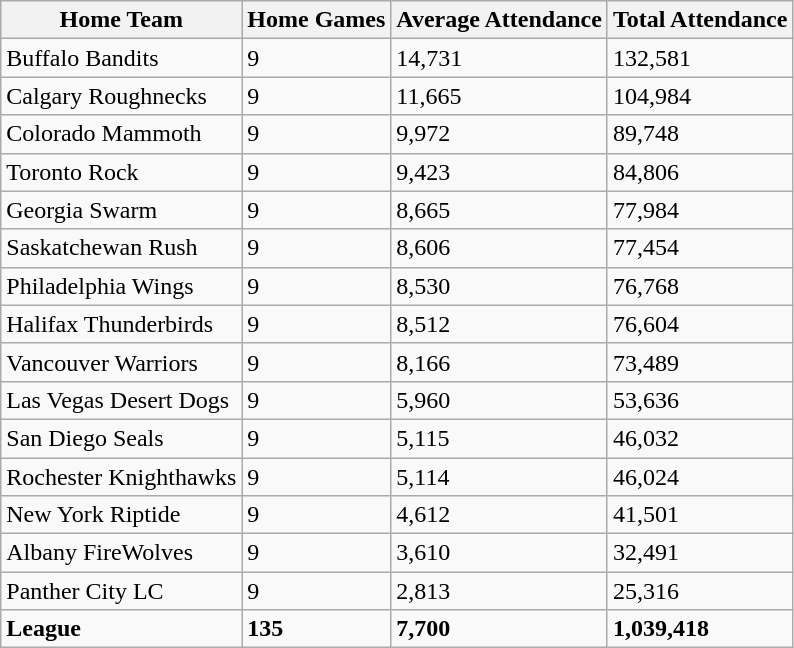<table class="wikitable sortable">
<tr>
<th>Home Team</th>
<th>Home Games</th>
<th>Average Attendance</th>
<th>Total Attendance</th>
</tr>
<tr>
<td>Buffalo Bandits</td>
<td>9</td>
<td>14,731</td>
<td>132,581</td>
</tr>
<tr>
<td>Calgary Roughnecks</td>
<td>9</td>
<td>11,665</td>
<td>104,984</td>
</tr>
<tr>
<td>Colorado Mammoth</td>
<td>9</td>
<td>9,972</td>
<td>89,748</td>
</tr>
<tr>
<td>Toronto Rock</td>
<td>9</td>
<td>9,423</td>
<td>84,806</td>
</tr>
<tr>
<td>Georgia Swarm</td>
<td>9</td>
<td>8,665</td>
<td>77,984</td>
</tr>
<tr>
<td>Saskatchewan Rush</td>
<td>9</td>
<td>8,606</td>
<td>77,454</td>
</tr>
<tr>
<td>Philadelphia Wings</td>
<td>9</td>
<td>8,530</td>
<td>76,768</td>
</tr>
<tr>
<td>Halifax Thunderbirds</td>
<td>9</td>
<td>8,512</td>
<td>76,604</td>
</tr>
<tr>
<td>Vancouver Warriors</td>
<td>9</td>
<td>8,166</td>
<td>73,489</td>
</tr>
<tr>
<td>Las Vegas Desert Dogs</td>
<td>9</td>
<td>5,960</td>
<td>53,636</td>
</tr>
<tr>
<td>San Diego Seals</td>
<td>9</td>
<td>5,115</td>
<td>46,032</td>
</tr>
<tr>
<td>Rochester Knighthawks</td>
<td>9</td>
<td>5,114</td>
<td>46,024</td>
</tr>
<tr>
<td>New York Riptide</td>
<td>9</td>
<td>4,612</td>
<td>41,501</td>
</tr>
<tr>
<td>Albany FireWolves</td>
<td>9</td>
<td>3,610</td>
<td>32,491</td>
</tr>
<tr>
<td>Panther City LC</td>
<td>9</td>
<td>2,813</td>
<td>25,316</td>
</tr>
<tr class="sortbottom">
<td><strong>League</strong></td>
<td><strong>135</strong></td>
<td><strong>7,700</strong></td>
<td><strong>1,039,418</strong></td>
</tr>
</table>
